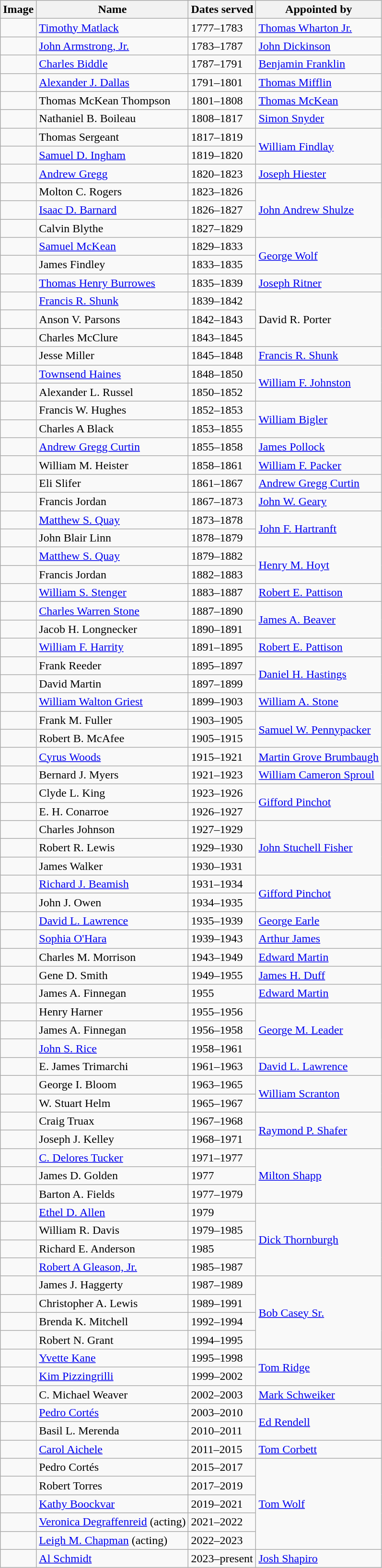<table class="wikitable">
<tr>
<th>Image</th>
<th>Name</th>
<th>Dates served</th>
<th>Appointed by</th>
</tr>
<tr>
<td></td>
<td><a href='#'>Timothy Matlack</a></td>
<td>1777–1783</td>
<td><a href='#'>Thomas Wharton Jr.</a></td>
</tr>
<tr>
<td></td>
<td><a href='#'>John Armstrong, Jr.</a></td>
<td>1783–1787</td>
<td><a href='#'>John Dickinson</a></td>
</tr>
<tr>
<td></td>
<td><a href='#'>Charles Biddle</a></td>
<td>1787–1791</td>
<td><a href='#'>Benjamin Franklin</a></td>
</tr>
<tr>
<td></td>
<td><a href='#'>Alexander J. Dallas</a></td>
<td>1791–1801</td>
<td><a href='#'>Thomas Mifflin</a></td>
</tr>
<tr>
<td></td>
<td>Thomas McKean Thompson</td>
<td>1801–1808</td>
<td><a href='#'>Thomas McKean</a></td>
</tr>
<tr>
<td></td>
<td>Nathaniel B. Boileau</td>
<td>1808–1817</td>
<td><a href='#'>Simon Snyder</a></td>
</tr>
<tr>
<td></td>
<td>Thomas Sergeant</td>
<td>1817–1819</td>
<td rowspan="2"><a href='#'>William Findlay</a></td>
</tr>
<tr>
<td></td>
<td><a href='#'>Samuel D. Ingham</a></td>
<td>1819–1820</td>
</tr>
<tr>
<td></td>
<td><a href='#'>Andrew Gregg</a></td>
<td>1820–1823</td>
<td><a href='#'>Joseph Hiester</a></td>
</tr>
<tr>
<td></td>
<td>Molton C. Rogers</td>
<td>1823–1826</td>
<td rowspan="3"><a href='#'>John Andrew Shulze</a></td>
</tr>
<tr>
<td></td>
<td><a href='#'>Isaac D. Barnard</a></td>
<td>1826–1827</td>
</tr>
<tr>
<td></td>
<td>Calvin Blythe</td>
<td>1827–1829</td>
</tr>
<tr>
<td></td>
<td><a href='#'>Samuel McKean</a></td>
<td>1829–1833</td>
<td rowspan="2"><a href='#'>George Wolf</a></td>
</tr>
<tr>
<td></td>
<td>James Findley</td>
<td>1833–1835</td>
</tr>
<tr>
<td></td>
<td><a href='#'>Thomas Henry Burrowes</a></td>
<td>1835–1839</td>
<td><a href='#'>Joseph Ritner</a></td>
</tr>
<tr>
<td></td>
<td><a href='#'>Francis R. Shunk</a></td>
<td>1839–1842</td>
<td rowspan="3">David R. Porter</td>
</tr>
<tr>
<td></td>
<td>Anson V. Parsons</td>
<td>1842–1843</td>
</tr>
<tr>
<td></td>
<td>Charles McClure</td>
<td>1843–1845</td>
</tr>
<tr>
<td></td>
<td>Jesse Miller</td>
<td>1845–1848</td>
<td><a href='#'>Francis R. Shunk</a></td>
</tr>
<tr>
<td></td>
<td><a href='#'>Townsend Haines</a></td>
<td>1848–1850</td>
<td rowspan="2"><a href='#'>William F. Johnston</a></td>
</tr>
<tr>
<td></td>
<td>Alexander L. Russel</td>
<td>1850–1852</td>
</tr>
<tr>
<td></td>
<td>Francis W. Hughes</td>
<td>1852–1853</td>
<td rowspan="2"><a href='#'>William Bigler</a></td>
</tr>
<tr>
<td></td>
<td>Charles A Black</td>
<td>1853–1855</td>
</tr>
<tr>
<td></td>
<td><a href='#'>Andrew Gregg Curtin</a></td>
<td>1855–1858</td>
<td><a href='#'>James Pollock</a></td>
</tr>
<tr>
<td></td>
<td>William M. Heister</td>
<td>1858–1861</td>
<td><a href='#'>William F. Packer</a></td>
</tr>
<tr>
<td></td>
<td>Eli Slifer</td>
<td>1861–1867</td>
<td><a href='#'>Andrew Gregg Curtin</a></td>
</tr>
<tr>
<td></td>
<td>Francis Jordan</td>
<td>1867–1873</td>
<td><a href='#'>John W. Geary</a></td>
</tr>
<tr>
<td></td>
<td><a href='#'>Matthew S. Quay</a></td>
<td>1873–1878</td>
<td rowspan="2"><a href='#'>John F. Hartranft</a></td>
</tr>
<tr>
<td></td>
<td>John Blair Linn</td>
<td>1878–1879</td>
</tr>
<tr>
<td></td>
<td><a href='#'>Matthew S. Quay</a></td>
<td>1879–1882</td>
<td rowspan="2"><a href='#'>Henry M. Hoyt</a></td>
</tr>
<tr>
<td></td>
<td>Francis Jordan</td>
<td>1882–1883</td>
</tr>
<tr>
<td></td>
<td><a href='#'>William S. Stenger</a></td>
<td>1883–1887</td>
<td><a href='#'>Robert E. Pattison</a></td>
</tr>
<tr>
<td></td>
<td><a href='#'>Charles Warren Stone</a></td>
<td>1887–1890</td>
<td rowspan="2"><a href='#'>James A. Beaver</a></td>
</tr>
<tr>
<td></td>
<td>Jacob H. Longnecker</td>
<td>1890–1891</td>
</tr>
<tr>
<td></td>
<td><a href='#'>William F. Harrity</a></td>
<td>1891–1895</td>
<td><a href='#'>Robert E. Pattison</a></td>
</tr>
<tr>
<td></td>
<td>Frank Reeder</td>
<td>1895–1897</td>
<td rowspan="2"><a href='#'>Daniel H. Hastings</a></td>
</tr>
<tr>
<td></td>
<td>David Martin</td>
<td>1897–1899</td>
</tr>
<tr>
<td></td>
<td><a href='#'>William Walton Griest</a></td>
<td>1899–1903</td>
<td><a href='#'>William A. Stone</a></td>
</tr>
<tr>
<td></td>
<td>Frank M. Fuller</td>
<td>1903–1905</td>
<td rowspan="2"><a href='#'>Samuel W. Pennypacker</a></td>
</tr>
<tr>
<td></td>
<td>Robert B. McAfee</td>
<td>1905–1915</td>
</tr>
<tr>
<td></td>
<td><a href='#'>Cyrus Woods</a></td>
<td>1915–1921</td>
<td rowspan="1"><a href='#'>Martin Grove Brumbaugh</a></td>
</tr>
<tr>
<td></td>
<td>Bernard J. Myers</td>
<td>1921–1923</td>
<td rowspan="1"><a href='#'>William Cameron Sproul</a></td>
</tr>
<tr>
<td></td>
<td>Clyde L. King</td>
<td>1923–1926</td>
<td rowspan="2"><a href='#'>Gifford Pinchot</a></td>
</tr>
<tr>
<td></td>
<td>E. H. Conarroe</td>
<td>1926–1927</td>
</tr>
<tr>
<td></td>
<td>Charles Johnson</td>
<td>1927–1929</td>
<td rowspan="3"><a href='#'>John Stuchell Fisher</a></td>
</tr>
<tr>
<td></td>
<td>Robert R. Lewis</td>
<td>1929–1930</td>
</tr>
<tr>
<td></td>
<td>James Walker</td>
<td>1930–1931</td>
</tr>
<tr>
<td></td>
<td><a href='#'>Richard J. Beamish</a></td>
<td>1931–1934</td>
<td rowspan="2"><a href='#'>Gifford Pinchot</a></td>
</tr>
<tr>
<td></td>
<td>John J. Owen</td>
<td>1934–1935</td>
</tr>
<tr>
<td></td>
<td><a href='#'>David L. Lawrence</a></td>
<td>1935–1939</td>
<td rowspan="1"><a href='#'>George Earle</a></td>
</tr>
<tr>
<td></td>
<td><a href='#'>Sophia O'Hara</a></td>
<td>1939–1943</td>
<td rowspan="1"><a href='#'>Arthur James</a></td>
</tr>
<tr>
<td></td>
<td>Charles M. Morrison</td>
<td>1943–1949</td>
<td rowspan="1"><a href='#'>Edward Martin</a></td>
</tr>
<tr>
<td></td>
<td>Gene D. Smith</td>
<td>1949–1955</td>
<td rowspan="1"><a href='#'>James H. Duff</a></td>
</tr>
<tr>
<td></td>
<td>James A. Finnegan</td>
<td>1955</td>
<td rowspan="1"><a href='#'>Edward Martin</a></td>
</tr>
<tr>
<td></td>
<td>Henry Harner</td>
<td>1955–1956</td>
<td rowspan="3"><a href='#'>George M. Leader</a></td>
</tr>
<tr>
<td></td>
<td>James A. Finnegan</td>
<td>1956–1958</td>
</tr>
<tr>
<td></td>
<td><a href='#'>John S. Rice</a></td>
<td>1958–1961</td>
</tr>
<tr>
<td></td>
<td>E. James Trimarchi</td>
<td>1961–1963</td>
<td rowspan="1"><a href='#'>David L. Lawrence</a></td>
</tr>
<tr>
<td></td>
<td>George I. Bloom</td>
<td>1963–1965</td>
<td rowspan="2"><a href='#'>William Scranton</a></td>
</tr>
<tr>
<td></td>
<td>W. Stuart Helm</td>
<td>1965–1967</td>
</tr>
<tr>
<td></td>
<td>Craig Truax</td>
<td>1967–1968</td>
<td rowspan="2"><a href='#'>Raymond P. Shafer</a></td>
</tr>
<tr>
<td></td>
<td>Joseph J. Kelley</td>
<td>1968–1971</td>
</tr>
<tr>
<td></td>
<td><a href='#'>C. Delores Tucker</a></td>
<td>1971–1977</td>
<td rowspan="3"><a href='#'>Milton Shapp</a></td>
</tr>
<tr>
<td></td>
<td>James D. Golden</td>
<td>1977</td>
</tr>
<tr>
<td></td>
<td>Barton A. Fields</td>
<td>1977–1979</td>
</tr>
<tr>
<td></td>
<td><a href='#'>Ethel D. Allen</a></td>
<td>1979</td>
<td rowspan="4"><a href='#'>Dick Thornburgh</a></td>
</tr>
<tr>
<td></td>
<td>William R. Davis</td>
<td>1979–1985</td>
</tr>
<tr>
<td></td>
<td>Richard E. Anderson</td>
<td>1985</td>
</tr>
<tr>
<td></td>
<td><a href='#'>Robert A Gleason, Jr.</a></td>
<td>1985–1987</td>
</tr>
<tr>
<td></td>
<td>James J. Haggerty</td>
<td>1987–1989</td>
<td rowspan="4"><a href='#'>Bob Casey Sr.</a></td>
</tr>
<tr>
<td></td>
<td>Christopher A. Lewis</td>
<td>1989–1991</td>
</tr>
<tr>
<td></td>
<td>Brenda K. Mitchell</td>
<td>1992–1994</td>
</tr>
<tr>
<td></td>
<td>Robert N. Grant</td>
<td>1994–1995</td>
</tr>
<tr>
<td></td>
<td><a href='#'>Yvette Kane</a></td>
<td>1995–1998</td>
<td rowspan="2"><a href='#'>Tom Ridge</a></td>
</tr>
<tr>
<td></td>
<td><a href='#'>Kim Pizzingrilli</a></td>
<td>1999–2002</td>
</tr>
<tr>
<td></td>
<td>C. Michael Weaver</td>
<td>2002–2003</td>
<td rowspan="1"><a href='#'>Mark Schweiker</a></td>
</tr>
<tr>
<td></td>
<td><a href='#'>Pedro Cortés</a></td>
<td>2003–2010</td>
<td rowspan="2"><a href='#'>Ed Rendell</a></td>
</tr>
<tr>
<td></td>
<td>Basil L. Merenda</td>
<td>2010–2011</td>
</tr>
<tr>
<td></td>
<td><a href='#'>Carol Aichele</a></td>
<td>2011–2015</td>
<td rowspan="1"><a href='#'>Tom Corbett</a></td>
</tr>
<tr>
<td></td>
<td>Pedro Cortés</td>
<td>2015–2017</td>
<td rowspan="5"><a href='#'>Tom Wolf</a></td>
</tr>
<tr>
<td></td>
<td>Robert Torres</td>
<td>2017–2019</td>
</tr>
<tr>
<td></td>
<td><a href='#'>Kathy Boockvar</a></td>
<td>2019–2021</td>
</tr>
<tr>
<td></td>
<td><a href='#'>Veronica Degraffenreid</a> (acting)</td>
<td>2021–2022</td>
</tr>
<tr>
<td></td>
<td><a href='#'>Leigh M. Chapman</a> (acting)</td>
<td>2022–2023</td>
</tr>
<tr>
<td></td>
<td><a href='#'>Al Schmidt</a></td>
<td>2023–present</td>
<td><a href='#'>Josh Shapiro</a></td>
</tr>
</table>
